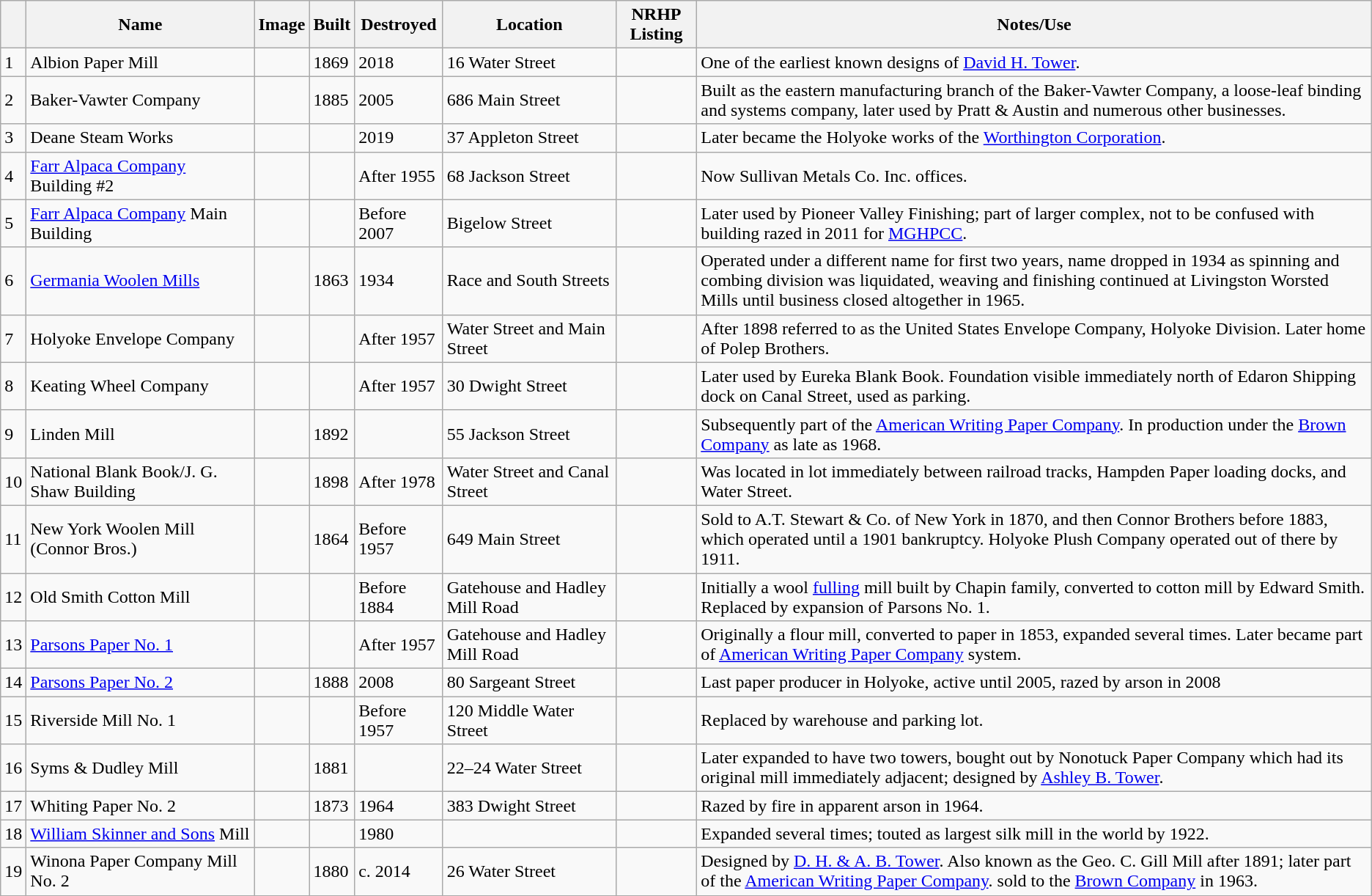<table class="wikitable sortable">
<tr>
<th></th>
<th scope="col" width="200">Name</th>
<th>Image</th>
<th>Built</th>
<th>Destroyed</th>
<th scope="col" width="150">Location</th>
<th>NRHP Listing</th>
<th class="unsortable">Notes/Use</th>
</tr>
<tr>
<td>1</td>
<td>Albion Paper Mill</td>
<td></td>
<td>1869</td>
<td>2018</td>
<td>16 Water Street</td>
<td></td>
<td>One of the earliest known designs of <a href='#'>David H. Tower</a>.</td>
</tr>
<tr>
<td>2</td>
<td>Baker-Vawter Company</td>
<td></td>
<td>1885</td>
<td>2005</td>
<td>686 Main Street</td>
<td></td>
<td>Built as the eastern manufacturing branch of the Baker-Vawter Company, a loose-leaf binding and systems company, later used by Pratt & Austin and numerous other businesses.</td>
</tr>
<tr>
<td>3</td>
<td>Deane Steam Works</td>
<td></td>
<td></td>
<td>2019</td>
<td>37 Appleton Street</td>
<td></td>
<td>Later became the Holyoke works of the <a href='#'>Worthington Corporation</a>.</td>
</tr>
<tr>
<td>4</td>
<td><a href='#'>Farr Alpaca Company</a> Building #2</td>
<td></td>
<td></td>
<td>After 1955</td>
<td>68 Jackson Street</td>
<td></td>
<td>Now Sullivan Metals Co. Inc. offices.</td>
</tr>
<tr>
<td>5</td>
<td><a href='#'>Farr Alpaca Company</a> Main Building</td>
<td></td>
<td></td>
<td>Before 2007</td>
<td>Bigelow Street</td>
<td></td>
<td>Later used by Pioneer Valley Finishing; part of larger complex, not to be confused with building razed in 2011 for <a href='#'>MGHPCC</a>.</td>
</tr>
<tr>
<td>6</td>
<td><a href='#'>Germania Woolen Mills</a></td>
<td></td>
<td>1863</td>
<td>1934</td>
<td>Race and South Streets</td>
<td></td>
<td>Operated under a different name for first two years, name dropped in 1934 as spinning and combing division was liquidated, weaving and finishing continued at Livingston Worsted Mills until business closed altogether in 1965.</td>
</tr>
<tr>
<td>7</td>
<td>Holyoke Envelope Company</td>
<td></td>
<td></td>
<td>After 1957</td>
<td>Water Street and Main Street</td>
<td></td>
<td>After 1898 referred to as the United States Envelope Company, Holyoke Division. Later home of Polep Brothers.</td>
</tr>
<tr>
<td>8</td>
<td>Keating Wheel Company</td>
<td></td>
<td></td>
<td>After 1957</td>
<td>30 Dwight Street</td>
<td></td>
<td>Later used by Eureka Blank Book. Foundation visible immediately north of Edaron Shipping dock on Canal Street, used as parking.</td>
</tr>
<tr>
<td>9</td>
<td>Linden Mill</td>
<td></td>
<td>1892</td>
<td></td>
<td>55 Jackson Street</td>
<td></td>
<td>Subsequently part of the <a href='#'>American Writing Paper Company</a>. In production under the <a href='#'>Brown Company</a> as late as 1968.</td>
</tr>
<tr>
<td>10</td>
<td>National Blank Book/J. G. Shaw Building</td>
<td></td>
<td>1898</td>
<td>After 1978</td>
<td>Water Street and Canal Street</td>
<td></td>
<td>Was located in lot immediately between railroad tracks, Hampden Paper loading docks, and Water Street.</td>
</tr>
<tr>
<td>11</td>
<td>New York Woolen Mill<br>(Connor Bros.)</td>
<td></td>
<td>1864</td>
<td>Before 1957</td>
<td>649 Main Street</td>
<td></td>
<td>Sold to A.T. Stewart & Co. of New York in 1870, and then Connor Brothers before 1883, which operated until a 1901 bankruptcy. Holyoke Plush Company operated out of there by 1911.</td>
</tr>
<tr>
<td>12</td>
<td>Old Smith Cotton Mill</td>
<td></td>
<td></td>
<td>Before 1884</td>
<td>Gatehouse and Hadley Mill Road</td>
<td></td>
<td>Initially a wool <a href='#'>fulling</a> mill built by Chapin family, converted to cotton mill by Edward Smith. Replaced by expansion of Parsons No. 1.</td>
</tr>
<tr>
<td>13</td>
<td><a href='#'>Parsons Paper No. 1</a></td>
<td></td>
<td></td>
<td>After 1957</td>
<td>Gatehouse and Hadley Mill Road</td>
<td></td>
<td>Originally a flour mill, converted to paper in 1853, expanded several times. Later became part of <a href='#'>American Writing Paper Company</a> system.</td>
</tr>
<tr>
<td>14</td>
<td><a href='#'>Parsons Paper No. 2</a></td>
<td></td>
<td>1888</td>
<td>2008</td>
<td>80 Sargeant Street</td>
<td></td>
<td>Last paper producer in Holyoke, active until 2005, razed by arson in 2008</td>
</tr>
<tr>
<td>15</td>
<td>Riverside Mill No. 1</td>
<td></td>
<td></td>
<td>Before 1957</td>
<td>120 Middle Water Street</td>
<td></td>
<td>Replaced by warehouse and parking lot.</td>
</tr>
<tr>
<td>16</td>
<td>Syms & Dudley Mill</td>
<td></td>
<td>1881</td>
<td></td>
<td>22–24 Water Street</td>
<td></td>
<td>Later expanded to have two towers, bought out by Nonotuck Paper Company which had its original mill immediately adjacent; designed by <a href='#'>Ashley B. Tower</a>.</td>
</tr>
<tr>
<td>17</td>
<td>Whiting Paper No. 2</td>
<td></td>
<td>1873</td>
<td>1964</td>
<td>383 Dwight Street</td>
<td></td>
<td>Razed by fire in apparent arson in 1964.</td>
</tr>
<tr>
<td>18</td>
<td><a href='#'>William Skinner and Sons</a> Mill</td>
<td></td>
<td></td>
<td>1980</td>
<td></td>
<td></td>
<td>Expanded several times; touted as largest silk mill in the world by 1922.</td>
</tr>
<tr>
<td>19</td>
<td>Winona Paper Company Mill No. 2</td>
<td></td>
<td>1880</td>
<td>c. 2014</td>
<td>26 Water Street</td>
<td></td>
<td>Designed by <a href='#'>D. H. & A. B. Tower</a>. Also known as the Geo. C. Gill Mill after 1891; later part of the <a href='#'>American Writing Paper Company</a>. sold to the <a href='#'>Brown Company</a> in 1963.</td>
</tr>
<tr>
</tr>
</table>
